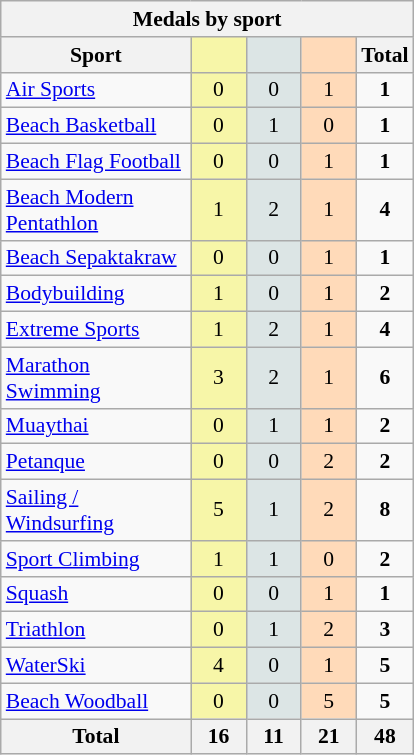<table class="wikitable" style="font-size:90%; text-align:center;">
<tr>
<th colspan=5>Medals by sport</th>
</tr>
<tr>
<th width=120>Sport</th>
<th scope="col" width=30 style="background:#F7F6A8;"></th>
<th scope="col" width=30 style="background:#DCE5E5;"></th>
<th scope="col" width=30 style="background:#FFDAB9;"></th>
<th width=30>Total</th>
</tr>
<tr>
<td align=left><a href='#'>Air Sports</a></td>
<td style="background:#F7F6A8;">0</td>
<td style="background:#DCE5E5;">0</td>
<td style="background:#FFDAB9;">1</td>
<td><strong>1</strong></td>
</tr>
<tr>
<td align=left><a href='#'>Beach Basketball</a></td>
<td style="background:#F7F6A8;">0</td>
<td style="background:#DCE5E5;">1</td>
<td style="background:#FFDAB9;">0</td>
<td><strong>1</strong></td>
</tr>
<tr>
<td align=left><a href='#'>Beach Flag Football</a></td>
<td style="background:#F7F6A8;">0</td>
<td style="background:#DCE5E5;">0</td>
<td style="background:#FFDAB9;">1</td>
<td><strong>1</strong></td>
</tr>
<tr>
<td align=left><a href='#'>Beach Modern Pentathlon</a></td>
<td style="background:#F7F6A8;">1</td>
<td style="background:#DCE5E5;">2</td>
<td style="background:#FFDAB9;">1</td>
<td><strong>4</strong></td>
</tr>
<tr>
<td align=left><a href='#'>Beach Sepaktakraw</a></td>
<td style="background:#F7F6A8;">0</td>
<td style="background:#DCE5E5;">0</td>
<td style="background:#FFDAB9;">1</td>
<td><strong>1</strong></td>
</tr>
<tr>
<td align=left><a href='#'>Bodybuilding</a></td>
<td style="background:#F7F6A8;">1</td>
<td style="background:#DCE5E5;">0</td>
<td style="background:#FFDAB9;">1</td>
<td><strong>2</strong></td>
</tr>
<tr>
<td align=left><a href='#'>Extreme Sports</a></td>
<td style="background:#F7F6A8;">1</td>
<td style="background:#DCE5E5;">2</td>
<td style="background:#FFDAB9;">1</td>
<td><strong>4</strong></td>
</tr>
<tr>
<td align=left><a href='#'>Marathon Swimming</a></td>
<td style="background:#F7F6A8;">3</td>
<td style="background:#DCE5E5;">2</td>
<td style="background:#FFDAB9;">1</td>
<td><strong>6</strong></td>
</tr>
<tr>
<td align=left><a href='#'>Muaythai</a></td>
<td style="background:#F7F6A8;">0</td>
<td style="background:#DCE5E5;">1</td>
<td style="background:#FFDAB9;">1</td>
<td><strong>2</strong></td>
</tr>
<tr>
<td align=left><a href='#'>Petanque</a></td>
<td style="background:#F7F6A8;">0</td>
<td style="background:#DCE5E5;">0</td>
<td style="background:#FFDAB9;">2</td>
<td><strong>2</strong></td>
</tr>
<tr>
<td align=left><a href='#'>Sailing / Windsurfing</a></td>
<td style="background:#F7F6A8;">5</td>
<td style="background:#DCE5E5;">1</td>
<td style="background:#FFDAB9;">2</td>
<td><strong>8</strong></td>
</tr>
<tr>
<td align=left><a href='#'>Sport Climbing</a></td>
<td style="background:#F7F6A8;">1</td>
<td style="background:#DCE5E5;">1</td>
<td style="background:#FFDAB9;">0</td>
<td><strong>2</strong></td>
</tr>
<tr>
<td align=left><a href='#'>Squash</a></td>
<td style="background:#F7F6A8;">0</td>
<td style="background:#DCE5E5;">0</td>
<td style="background:#FFDAB9;">1</td>
<td><strong>1</strong></td>
</tr>
<tr>
<td align=left><a href='#'>Triathlon</a></td>
<td style="background:#F7F6A8;">0</td>
<td style="background:#DCE5E5;">1</td>
<td style="background:#FFDAB9;">2</td>
<td><strong>3</strong></td>
</tr>
<tr>
<td align=left><a href='#'>WaterSki</a></td>
<td style="background:#F7F6A8;">4</td>
<td style="background:#DCE5E5;">0</td>
<td style="background:#FFDAB9;">1</td>
<td><strong>5</strong></td>
</tr>
<tr>
<td align=left><a href='#'>Beach Woodball</a></td>
<td style="background:#F7F6A8;">0</td>
<td style="background:#DCE5E5;">0</td>
<td style="background:#FFDAB9;">5</td>
<td><strong>5</strong></td>
</tr>
<tr class="sortbottom">
<th>Total</th>
<th>16</th>
<th>11</th>
<th>21</th>
<th>48</th>
</tr>
</table>
